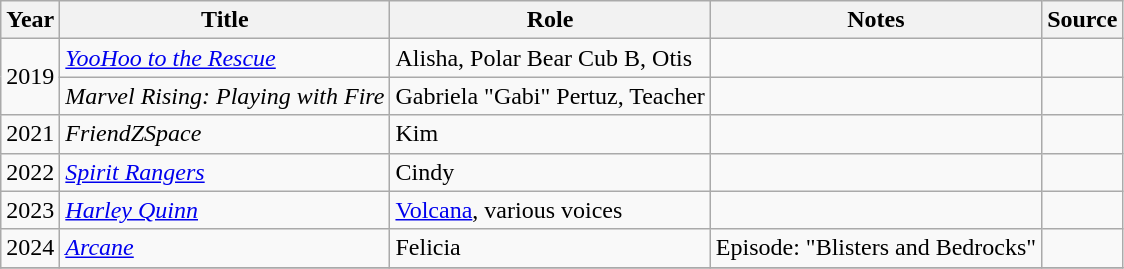<table class="wikitable sortable plainrowheaders">
<tr>
<th>Year</th>
<th>Title</th>
<th>Role</th>
<th class="unsortable">Notes</th>
<th class="unsortable">Source</th>
</tr>
<tr>
<td rowspan="2">2019</td>
<td><em><a href='#'>YooHoo to the Rescue</a></em></td>
<td>Alisha, Polar Bear Cub B, Otis</td>
<td></td>
<td></td>
</tr>
<tr>
<td><em>Marvel Rising: Playing with Fire</em></td>
<td>Gabriela "Gabi" Pertuz, Teacher</td>
<td></td>
<td></td>
</tr>
<tr>
<td>2021</td>
<td><em>FriendZSpace</em></td>
<td>Kim</td>
<td></td>
<td></td>
</tr>
<tr>
<td>2022</td>
<td><em><a href='#'>Spirit Rangers</a></em></td>
<td>Cindy</td>
<td></td>
<td></td>
</tr>
<tr>
<td>2023</td>
<td><em><a href='#'>Harley Quinn</a></em></td>
<td><a href='#'>Volcana</a>, various voices</td>
<td></td>
</tr>
<tr>
<td>2024</td>
<td><em><a href='#'>Arcane</a></em></td>
<td>Felicia</td>
<td>Episode: "Blisters and Bedrocks"</td>
<td></td>
</tr>
<tr>
</tr>
</table>
